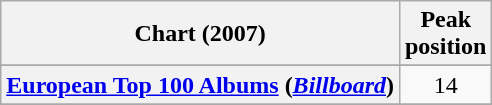<table class="wikitable sortable plainrowheaders" style="text-align:center">
<tr>
<th scope="col">Chart (2007)</th>
<th scope="col">Peak<br> position</th>
</tr>
<tr>
</tr>
<tr>
<th scope="row"><a href='#'>European Top 100 Albums</a> (<em><a href='#'>Billboard</a></em>)</th>
<td align="center">14</td>
</tr>
<tr>
</tr>
<tr>
</tr>
</table>
